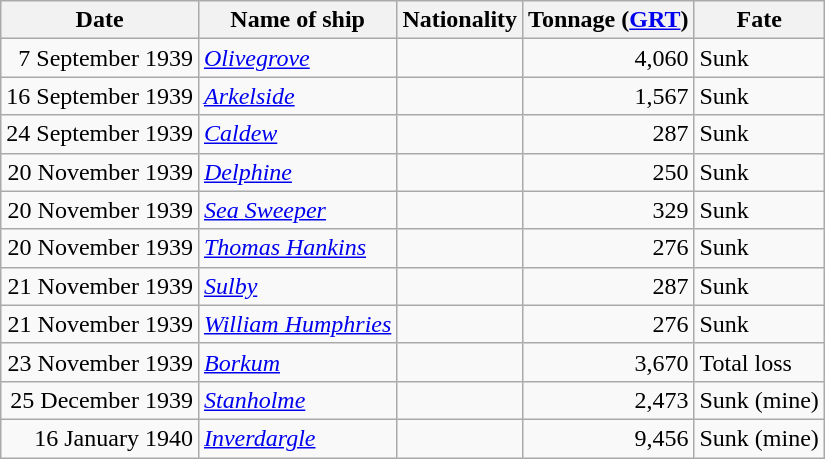<table class="wikitable sortable" border="1">
<tr>
<th>Date</th>
<th>Name of ship</th>
<th>Nationality</th>
<th>Tonnage (<a href='#'>GRT</a>)</th>
<th>Fate</th>
</tr>
<tr>
<td align="right">7 September 1939</td>
<td align="left"><a href='#'><em>Olivegrove</em></a></td>
<td align="left"></td>
<td align="right">4,060</td>
<td align="left">Sunk</td>
</tr>
<tr>
<td align="right">16 September 1939</td>
<td align="left"><a href='#'><em>Arkelside</em></a></td>
<td align="left"></td>
<td align="right">1,567</td>
<td align="left">Sunk</td>
</tr>
<tr>
<td align="right">24 September 1939</td>
<td align="left"><a href='#'><em>Caldew</em></a></td>
<td align="left"></td>
<td align="right">287</td>
<td align="left">Sunk</td>
</tr>
<tr>
<td align="right">20 November 1939</td>
<td align="left"><a href='#'><em>Delphine</em></a></td>
<td align="left"></td>
<td align="right">250</td>
<td align="left">Sunk</td>
</tr>
<tr>
<td align="right">20 November 1939</td>
<td align="left"><a href='#'><em>Sea Sweeper</em></a></td>
<td align="left"></td>
<td align="right">329</td>
<td align="left">Sunk</td>
</tr>
<tr>
<td align="right">20 November 1939</td>
<td align="left"><a href='#'><em>Thomas Hankins</em></a></td>
<td align="left"></td>
<td align="right">276</td>
<td align="left">Sunk</td>
</tr>
<tr>
<td align="right">21 November 1939</td>
<td align="left"><a href='#'><em>Sulby</em></a></td>
<td align="left"></td>
<td align="right">287</td>
<td align="left">Sunk</td>
</tr>
<tr>
<td align="right">21 November 1939</td>
<td align="left"><a href='#'><em>William Humphries</em></a></td>
<td align="left"></td>
<td align="right">276</td>
<td align="left">Sunk</td>
</tr>
<tr>
<td align="right">23 November 1939</td>
<td align="left"><a href='#'><em>Borkum</em></a></td>
<td align="left"></td>
<td align="right">3,670</td>
<td align="left">Total loss</td>
</tr>
<tr>
<td align="right">25 December 1939</td>
<td align="left"><a href='#'><em>Stanholme</em></a></td>
<td align="left"></td>
<td align="right">2,473</td>
<td align="left">Sunk (mine)</td>
</tr>
<tr>
<td align="right">16 January 1940</td>
<td align="left"><a href='#'><em>Inverdargle</em></a></td>
<td align="left"></td>
<td align="right">9,456</td>
<td align="left">Sunk (mine)</td>
</tr>
</table>
